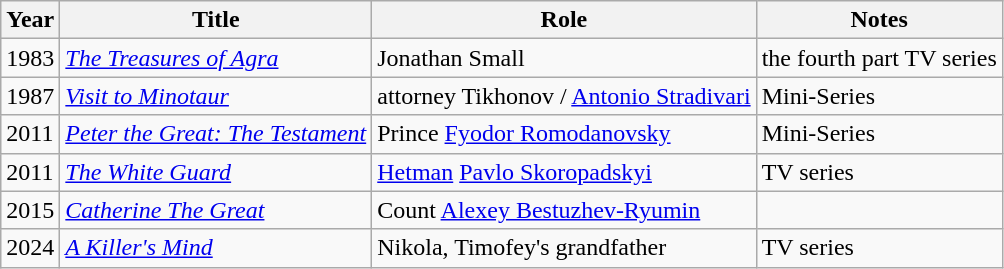<table class="wikitable sortable">
<tr>
<th>Year</th>
<th>Title</th>
<th>Role</th>
<th class="unsortable">Notes</th>
</tr>
<tr>
<td>1983</td>
<td><em><a href='#'>The Treasures of Agra</a></em></td>
<td>Jonathan Small</td>
<td>the fourth part TV series</td>
</tr>
<tr>
<td>1987</td>
<td><em><a href='#'>Visit to Minotaur</a></em></td>
<td>attorney Tikhonov / <a href='#'>Antonio Stradivari</a></td>
<td>Mini-Series</td>
</tr>
<tr>
<td>2011</td>
<td><em><a href='#'>Peter the Great: The Testament</a></em></td>
<td>Prince <a href='#'>Fyodor Romodanovsky</a></td>
<td>Mini-Series</td>
</tr>
<tr>
<td>2011</td>
<td><em><a href='#'>The White Guard</a></em></td>
<td><a href='#'>Hetman</a> <a href='#'>Pavlo Skoropadskyi</a></td>
<td>TV series</td>
</tr>
<tr>
<td>2015</td>
<td><em><a href='#'>Catherine The Great</a></em></td>
<td>Count <a href='#'>Alexey Bestuzhev-Ryumin</a></td>
<td></td>
</tr>
<tr>
<td>2024</td>
<td><a href='#'><em>A Killer's Mind</em></a></td>
<td>Nikola, Timofey's grandfather</td>
<td>TV series</td>
</tr>
</table>
